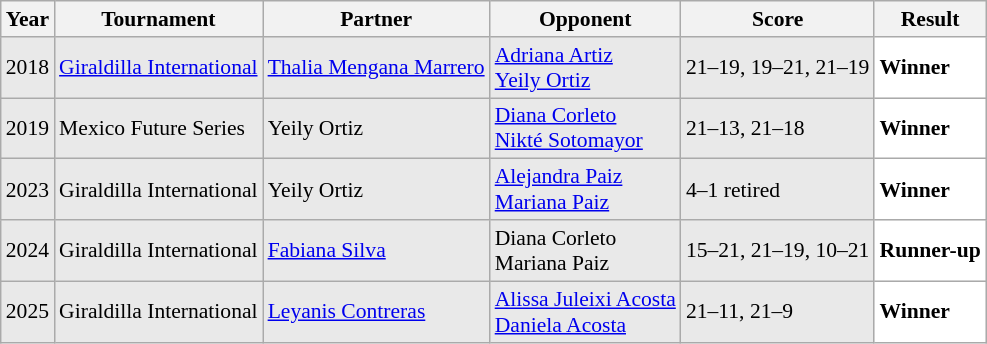<table class="sortable wikitable" style="font-size: 90%;">
<tr>
<th>Year</th>
<th>Tournament</th>
<th>Partner</th>
<th>Opponent</th>
<th>Score</th>
<th>Result</th>
</tr>
<tr style="background:#E9E9E9">
<td align="center">2018</td>
<td align="left"><a href='#'>Giraldilla International</a></td>
<td align="left"> <a href='#'>Thalia Mengana Marrero</a></td>
<td align="left"> <a href='#'>Adriana Artiz</a><br> <a href='#'>Yeily Ortiz</a></td>
<td align="left">21–19, 19–21, 21–19</td>
<td style="text-align:left; background:white"> <strong>Winner</strong></td>
</tr>
<tr style="background:#E9E9E9">
<td align="center">2019</td>
<td align="left">Mexico Future Series</td>
<td align="left"> Yeily Ortiz</td>
<td align="left"> <a href='#'>Diana Corleto</a><br> <a href='#'>Nikté Sotomayor</a></td>
<td align="left">21–13, 21–18</td>
<td style="text-align:left; background:white"> <strong>Winner</strong></td>
</tr>
<tr style="background:#E9E9E9">
<td align="center">2023</td>
<td align="left">Giraldilla International</td>
<td align="left"> Yeily Ortiz</td>
<td align="left"> <a href='#'>Alejandra Paiz</a><br> <a href='#'>Mariana Paiz</a></td>
<td align="left">4–1 retired</td>
<td style="text-align:left; background:white"> <strong>Winner</strong></td>
</tr>
<tr style="background:#E9E9E9">
<td align="center">2024</td>
<td align="left">Giraldilla International</td>
<td align="left"> <a href='#'>Fabiana Silva</a></td>
<td align="left"> Diana Corleto<br>  Mariana Paiz</td>
<td align="left">15–21, 21–19, 10–21</td>
<td style="text-align:left; background:white"> <strong>Runner-up</strong></td>
</tr>
<tr style="background:#E9E9E9">
<td align="center">2025</td>
<td align="left">Giraldilla International</td>
<td align="left"> <a href='#'>Leyanis Contreras</a></td>
<td align="left"> <a href='#'>Alissa Juleixi Acosta</a><br> <a href='#'>Daniela Acosta</a></td>
<td align="left">21–11, 21–9</td>
<td style="text-align:left; background:white"> <strong>Winner</strong></td>
</tr>
</table>
